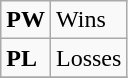<table class="wikitable">
<tr>
<td><strong>PW</strong></td>
<td>Wins</td>
</tr>
<tr>
<td><strong>PL</strong></td>
<td>Losses</td>
</tr>
<tr>
</tr>
</table>
